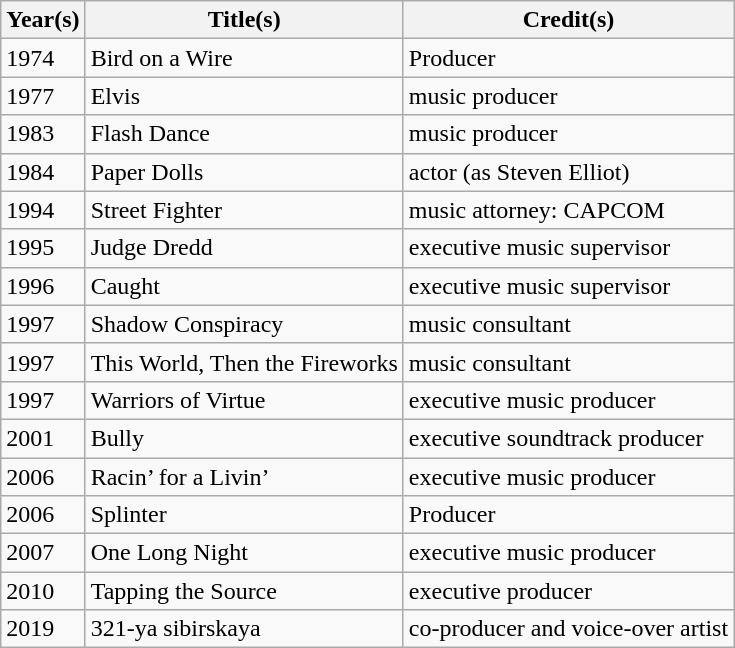<table class="wikitable">
<tr>
<th>Year(s)</th>
<th>Title(s)</th>
<th>Credit(s)</th>
</tr>
<tr>
<td>1974</td>
<td>Bird on a Wire</td>
<td>Producer</td>
</tr>
<tr>
<td>1977</td>
<td>Elvis</td>
<td>music producer</td>
</tr>
<tr>
<td>1983</td>
<td>Flash Dance</td>
<td>music producer</td>
</tr>
<tr>
<td>1984</td>
<td>Paper Dolls</td>
<td>actor (as Steven  Elliot)</td>
</tr>
<tr>
<td>1994</td>
<td>Street Fighter</td>
<td>music attorney:  CAPCOM</td>
</tr>
<tr>
<td>1995</td>
<td>Judge Dredd</td>
<td>executive music  supervisor</td>
</tr>
<tr>
<td>1996</td>
<td>Caught</td>
<td>executive music  supervisor</td>
</tr>
<tr>
<td>1997</td>
<td>Shadow Conspiracy</td>
<td>music consultant</td>
</tr>
<tr>
<td>1997</td>
<td>This World, Then the  Fireworks</td>
<td>music consultant</td>
</tr>
<tr>
<td>1997</td>
<td>Warriors of Virtue</td>
<td>executive music  producer</td>
</tr>
<tr>
<td>2001</td>
<td>Bully</td>
<td>executive soundtrack  producer</td>
</tr>
<tr>
<td>2006</td>
<td>Racin’ for a Livin’</td>
<td>executive music  producer</td>
</tr>
<tr>
<td>2006</td>
<td>Splinter</td>
<td>Producer</td>
</tr>
<tr>
<td>2007</td>
<td>One Long Night</td>
<td>executive music  producer</td>
</tr>
<tr>
<td>2010</td>
<td>Tapping the Source</td>
<td>executive producer</td>
</tr>
<tr>
<td>2019</td>
<td>321-ya sibirskaya</td>
<td>co-producer and  voice-over artist</td>
</tr>
</table>
